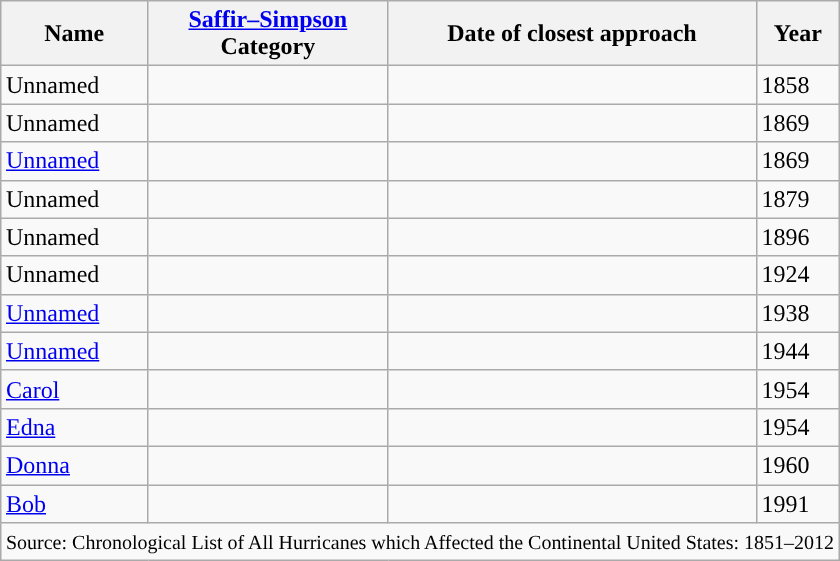<table class = "wikitable" style="margin:1em auto;">
<tr>
<th>Name</th>
<th><a href='#'>Saffir–Simpson</a><br>Category</th>
<th>Date of closest approach</th>
<th>Year</th>
</tr>
<tr>
<td>Unnamed</td>
<td></td>
<td></td>
<td>1858</td>
</tr>
<tr>
<td>Unnamed</td>
<td></td>
<td></td>
<td>1869</td>
</tr>
<tr>
<td><a href='#'>Unnamed</a></td>
<td></td>
<td></td>
<td>1869</td>
</tr>
<tr>
<td>Unnamed</td>
<td></td>
<td></td>
<td>1879</td>
</tr>
<tr>
<td>Unnamed</td>
<td></td>
<td></td>
<td>1896</td>
</tr>
<tr>
<td>Unnamed</td>
<td></td>
<td></td>
<td>1924</td>
</tr>
<tr>
<td><a href='#'>Unnamed</a></td>
<td></td>
<td></td>
<td>1938</td>
</tr>
<tr>
<td><a href='#'>Unnamed</a></td>
<td></td>
<td></td>
<td>1944</td>
</tr>
<tr>
<td><a href='#'>Carol</a></td>
<td></td>
<td></td>
<td>1954</td>
</tr>
<tr>
<td><a href='#'>Edna</a></td>
<td></td>
<td></td>
<td>1954</td>
</tr>
<tr>
<td><a href='#'>Donna</a></td>
<td></td>
<td></td>
<td>1960</td>
</tr>
<tr>
<td><a href='#'>Bob</a></td>
<td></td>
<td></td>
<td>1991</td>
</tr>
<tr>
<td colspan="9"><small>Source: Chronological List of All Hurricanes which Affected the Continental United States: 1851–2012</small></td>
</tr>
</table>
